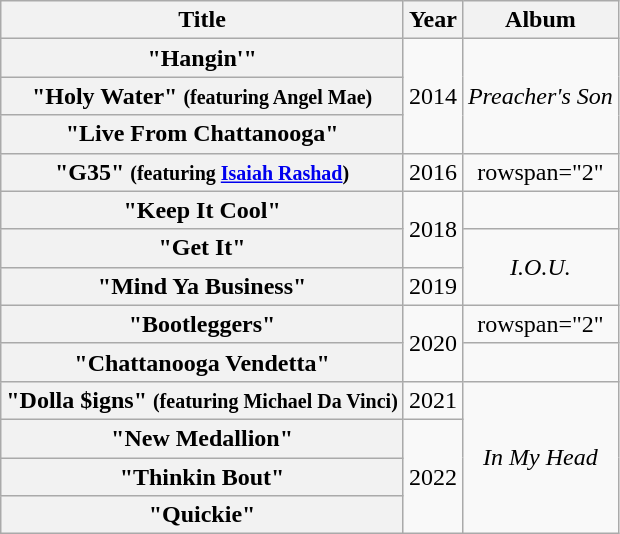<table class="wikitable plainrowheaders" style="text-align:center;">
<tr>
<th scope="col">Title</th>
<th scope="col">Year</th>
<th scope="col">Album</th>
</tr>
<tr>
<th scope="row">"Hangin'"</th>
<td rowspan="3">2014</td>
<td rowspan="3"><em>Preacher's Son</em></td>
</tr>
<tr>
<th scope="row">"Holy Water" <small>(featuring Angel Mae)</small></th>
</tr>
<tr>
<th scope="row">"Live From Chattanooga"</th>
</tr>
<tr>
<th scope="row">"G35" <small>(featuring <a href='#'>Isaiah Rashad</a>)</small></th>
<td>2016</td>
<td>rowspan="2" </td>
</tr>
<tr>
<th scope="row">"Keep It Cool"</th>
<td rowspan="2">2018</td>
</tr>
<tr>
<th scope="row">"Get It"</th>
<td rowspan="2"><em>I.O.U.</em></td>
</tr>
<tr>
<th scope="row">"Mind Ya Business"</th>
<td>2019</td>
</tr>
<tr>
<th scope="row">"Bootleggers"</th>
<td rowspan="2">2020</td>
<td>rowspan="2" </td>
</tr>
<tr>
<th scope="row">"Chattanooga Vendetta"</th>
</tr>
<tr>
<th scope="row">"Dolla $igns" <small>(featuring Michael Da Vinci)</small></th>
<td>2021</td>
<td rowspan="4"><em>In My Head</em></td>
</tr>
<tr>
<th scope="row">"New Medallion"</th>
<td rowspan="3">2022</td>
</tr>
<tr>
<th scope="row">"Thinkin Bout"</th>
</tr>
<tr>
<th scope="row">"Quickie"</th>
</tr>
</table>
